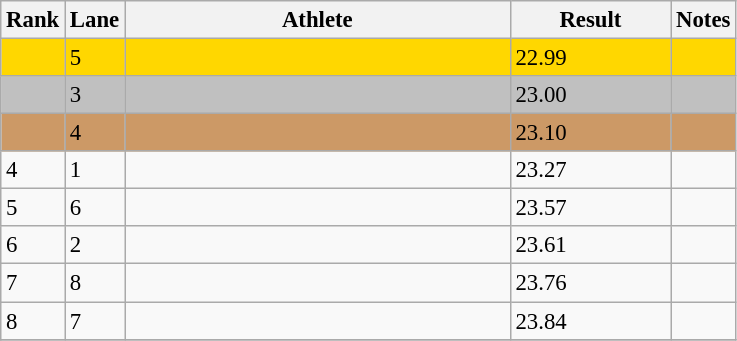<table class="wikitable" style="font-size:95%" style="width:35em;" style="text-align:center">
<tr>
<th>Rank</th>
<th>Lane</th>
<th width=250>Athlete</th>
<th width=100>Result</th>
<th>Notes</th>
</tr>
<tr bgcolor=gold>
<td></td>
<td>5</td>
<td align=left></td>
<td>22.99</td>
<td></td>
</tr>
<tr bgcolor=silver>
<td></td>
<td>3</td>
<td align=left></td>
<td>23.00</td>
<td></td>
</tr>
<tr bgcolor=cc9966>
<td></td>
<td>4</td>
<td align=left></td>
<td>23.10</td>
<td></td>
</tr>
<tr>
<td>4</td>
<td>1</td>
<td align=left></td>
<td>23.27</td>
<td></td>
</tr>
<tr>
<td>5</td>
<td>6</td>
<td align=left></td>
<td>23.57</td>
<td></td>
</tr>
<tr>
<td>6</td>
<td>2</td>
<td align=left></td>
<td>23.61</td>
<td></td>
</tr>
<tr>
<td>7</td>
<td>8</td>
<td align=left></td>
<td>23.76</td>
<td></td>
</tr>
<tr>
<td>8</td>
<td>7</td>
<td align=left></td>
<td>23.84</td>
<td></td>
</tr>
<tr>
</tr>
</table>
